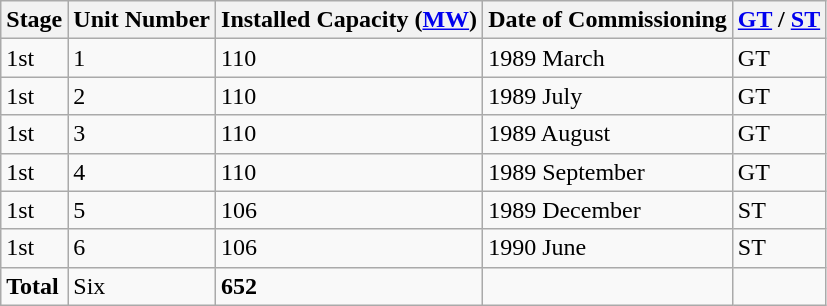<table class="sortable wikitable">
<tr>
<th>Stage</th>
<th>Unit Number</th>
<th>Installed Capacity (<a href='#'>MW</a>)</th>
<th>Date of Commissioning</th>
<th><a href='#'> GT</a> / <a href='#'> ST</a></th>
</tr>
<tr>
<td>1st</td>
<td>1</td>
<td>110</td>
<td>1989 March</td>
<td>GT</td>
</tr>
<tr>
<td>1st</td>
<td>2</td>
<td>110</td>
<td>1989 July</td>
<td>GT</td>
</tr>
<tr>
<td>1st</td>
<td>3</td>
<td>110</td>
<td>1989 August</td>
<td>GT</td>
</tr>
<tr>
<td>1st</td>
<td>4</td>
<td>110</td>
<td>1989 September</td>
<td>GT</td>
</tr>
<tr>
<td>1st</td>
<td>5</td>
<td>106</td>
<td>1989 December</td>
<td>ST</td>
</tr>
<tr>
<td>1st</td>
<td>6</td>
<td>106</td>
<td>1990 June</td>
<td>ST</td>
</tr>
<tr>
<td><strong>Total</strong></td>
<td>Six</td>
<td><strong>652</strong></td>
<td></td>
<td></td>
</tr>
</table>
